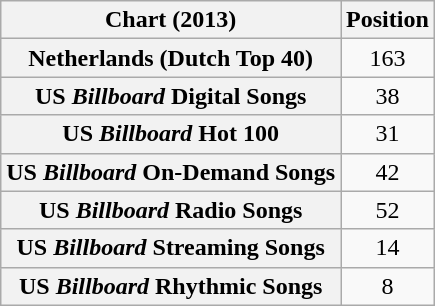<table class="wikitable sortable plainrowheaders" style="text-align:center">
<tr>
<th scope="col">Chart (2013)</th>
<th scope="col">Position</th>
</tr>
<tr>
<th scope="row">Netherlands (Dutch Top 40)</th>
<td>163</td>
</tr>
<tr>
<th scope=row>US <em>Billboard</em> Digital Songs</th>
<td>38</td>
</tr>
<tr>
<th scope=row>US <em>Billboard</em> Hot 100</th>
<td>31</td>
</tr>
<tr>
<th scope=row>US <em>Billboard</em> On-Demand Songs</th>
<td>42</td>
</tr>
<tr>
<th scope=row>US <em>Billboard</em> Radio Songs</th>
<td>52</td>
</tr>
<tr>
<th scope=row>US <em>Billboard</em> Streaming Songs</th>
<td>14</td>
</tr>
<tr>
<th scope=row>US <em>Billboard</em> Rhythmic Songs</th>
<td>8</td>
</tr>
</table>
